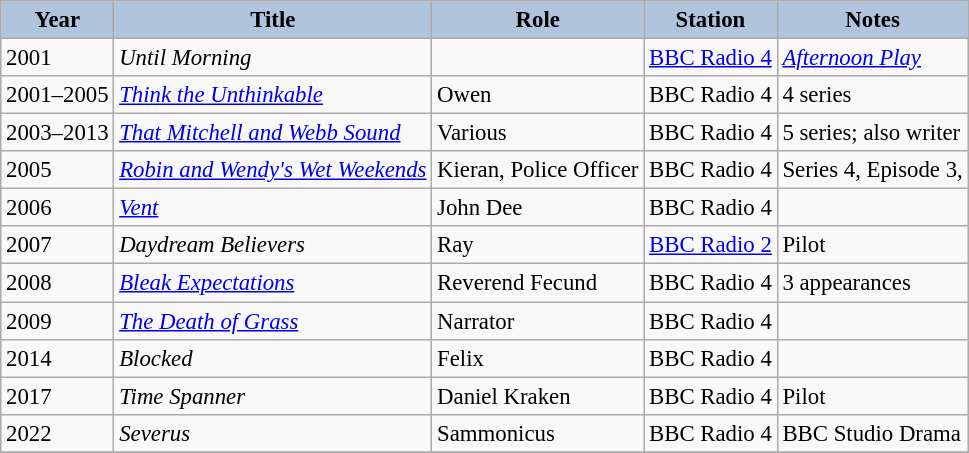<table class="wikitable" style="font-size: 95%;">
<tr>
<th style="background:#B0C4DE;">Year</th>
<th style="background:#B0C4DE;">Title</th>
<th style="background:#B0C4DE;">Role</th>
<th style="background:#B0C4DE;">Station</th>
<th style="background:#B0C4DE;">Notes</th>
</tr>
<tr>
<td>2001</td>
<td><em>Until Morning</em></td>
<td></td>
<td><a href='#'>BBC Radio 4</a></td>
<td><em><a href='#'>Afternoon Play</a></em></td>
</tr>
<tr>
<td>2001–2005</td>
<td><em><a href='#'>Think the Unthinkable</a></em></td>
<td>Owen</td>
<td>BBC Radio 4</td>
<td>4 series</td>
</tr>
<tr>
<td>2003–2013</td>
<td><em><a href='#'>That Mitchell and Webb Sound</a></em></td>
<td>Various</td>
<td>BBC Radio 4</td>
<td>5 series; also writer</td>
</tr>
<tr>
<td>2005</td>
<td><em><a href='#'>Robin and Wendy's Wet Weekends</a></em></td>
<td>Kieran, Police Officer</td>
<td>BBC Radio 4</td>
<td>Series 4, Episode 3,</td>
</tr>
<tr>
<td>2006</td>
<td><em><a href='#'>Vent</a></em></td>
<td>John Dee</td>
<td>BBC Radio 4</td>
<td></td>
</tr>
<tr>
<td>2007</td>
<td><em>Daydream Believers</em></td>
<td>Ray</td>
<td><a href='#'>BBC Radio 2</a></td>
<td>Pilot</td>
</tr>
<tr>
<td>2008</td>
<td><em><a href='#'>Bleak Expectations</a></em></td>
<td>Reverend Fecund</td>
<td>BBC Radio 4</td>
<td>3 appearances</td>
</tr>
<tr>
<td>2009</td>
<td><em><a href='#'>The Death of Grass</a></em></td>
<td>Narrator</td>
<td>BBC Radio 4</td>
<td></td>
</tr>
<tr>
<td>2014</td>
<td><em>Blocked</em></td>
<td>Felix</td>
<td>BBC Radio 4</td>
<td></td>
</tr>
<tr>
<td>2017</td>
<td><em>Time Spanner</em></td>
<td>Daniel Kraken</td>
<td>BBC Radio 4</td>
<td>Pilot</td>
</tr>
<tr>
<td>2022</td>
<td><em>Severus</em></td>
<td>Sammonicus</td>
<td>BBC Radio 4</td>
<td>BBC Studio Drama</td>
</tr>
<tr>
</tr>
</table>
